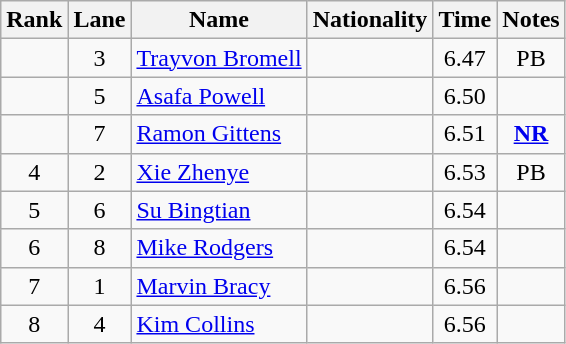<table class="wikitable sortable" style="text-align:center">
<tr>
<th>Rank</th>
<th>Lane</th>
<th>Name</th>
<th>Nationality</th>
<th>Time</th>
<th>Notes</th>
</tr>
<tr>
<td></td>
<td>3</td>
<td align=left><a href='#'>Trayvon Bromell</a></td>
<td align=left></td>
<td>6.47</td>
<td>PB</td>
</tr>
<tr>
<td></td>
<td>5</td>
<td align=left><a href='#'>Asafa Powell</a></td>
<td align=left></td>
<td>6.50</td>
<td></td>
</tr>
<tr>
<td></td>
<td>7</td>
<td align=left><a href='#'>Ramon Gittens</a></td>
<td align=left></td>
<td>6.51</td>
<td><strong><a href='#'>NR</a></strong></td>
</tr>
<tr>
<td>4</td>
<td>2</td>
<td align=left><a href='#'>Xie Zhenye</a></td>
<td align=left></td>
<td>6.53</td>
<td>PB</td>
</tr>
<tr>
<td>5</td>
<td>6</td>
<td align=left><a href='#'>Su Bingtian</a></td>
<td align=left></td>
<td>6.54</td>
<td></td>
</tr>
<tr>
<td>6</td>
<td>8</td>
<td align=left><a href='#'>Mike Rodgers</a></td>
<td align=left></td>
<td>6.54</td>
<td></td>
</tr>
<tr>
<td>7</td>
<td>1</td>
<td align=left><a href='#'>Marvin Bracy</a></td>
<td align=left></td>
<td>6.56</td>
<td></td>
</tr>
<tr>
<td>8</td>
<td>4</td>
<td align=left><a href='#'>Kim Collins</a></td>
<td align=left></td>
<td>6.56</td>
<td></td>
</tr>
</table>
